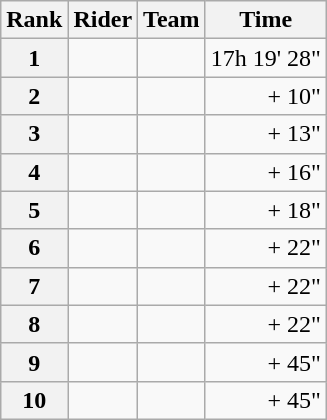<table class="wikitable" margin-bottom:0;">
<tr>
<th scope="col">Rank</th>
<th scope="col">Rider</th>
<th scope="col">Team</th>
<th scope="col">Time</th>
</tr>
<tr>
<th scope="row">1</th>
<td> </td>
<td></td>
<td align="right">17h 19' 28"</td>
</tr>
<tr>
<th scope="row">2</th>
<td></td>
<td></td>
<td align="right">+ 10"</td>
</tr>
<tr>
<th scope="row">3</th>
<td></td>
<td></td>
<td align="right">+ 13"</td>
</tr>
<tr>
<th scope="row">4</th>
<td></td>
<td></td>
<td align="right">+ 16"</td>
</tr>
<tr>
<th scope="row">5</th>
<td></td>
<td></td>
<td align="right">+ 18"</td>
</tr>
<tr>
<th scope="row">6</th>
<td></td>
<td></td>
<td align="right">+ 22"</td>
</tr>
<tr>
<th scope="row">7</th>
<td></td>
<td></td>
<td align="right">+ 22"</td>
</tr>
<tr>
<th scope="row">8</th>
<td></td>
<td></td>
<td align="right">+ 22"</td>
</tr>
<tr>
<th scope="row">9</th>
<td></td>
<td></td>
<td align="right">+ 45"</td>
</tr>
<tr>
<th scope="row">10</th>
<td></td>
<td></td>
<td align="right">+ 45"</td>
</tr>
</table>
